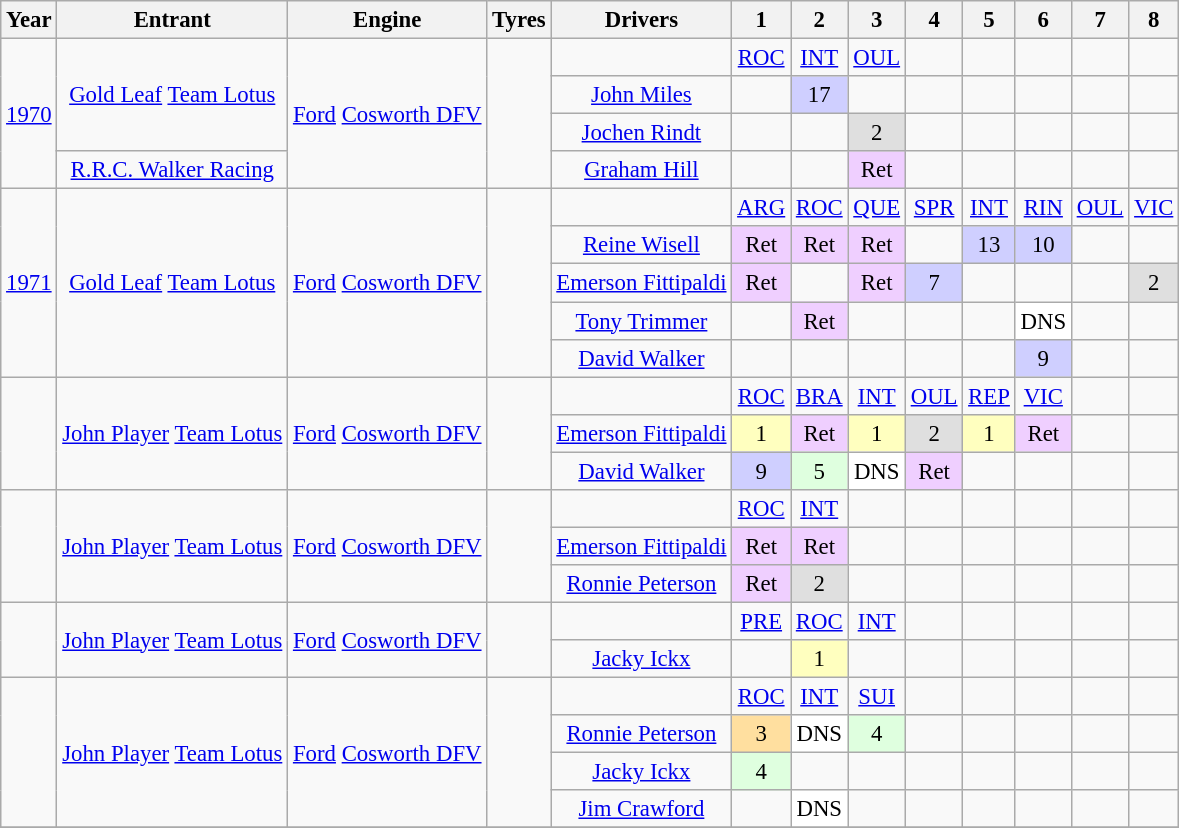<table class="wikitable" style="text-align:center; font-size:95%">
<tr>
<th>Year</th>
<th>Entrant</th>
<th>Engine</th>
<th>Tyres</th>
<th>Drivers</th>
<th>1</th>
<th>2</th>
<th>3</th>
<th>4</th>
<th>5</th>
<th>6</th>
<th>7</th>
<th>8</th>
</tr>
<tr>
<td rowspan=4><a href='#'>1970</a></td>
<td rowspan=3><a href='#'>Gold Leaf</a> <a href='#'>Team Lotus</a></td>
<td rowspan=4><a href='#'>Ford</a> <a href='#'>Cosworth DFV</a></td>
<td rowspan=4></td>
<td></td>
<td><a href='#'>ROC</a></td>
<td><a href='#'>INT</a></td>
<td><a href='#'>OUL</a></td>
<td></td>
<td></td>
<td></td>
<td></td>
<td></td>
</tr>
<tr>
<td><a href='#'>John Miles</a></td>
<td></td>
<td style="background:#CFCFFF;">17</td>
<td></td>
<td></td>
<td></td>
<td></td>
<td></td>
<td></td>
</tr>
<tr>
<td><a href='#'>Jochen Rindt</a></td>
<td></td>
<td></td>
<td style="background:#DFDFDF;">2</td>
<td></td>
<td></td>
<td></td>
<td></td>
<td></td>
</tr>
<tr>
<td><a href='#'>R.R.C. Walker Racing</a></td>
<td><a href='#'>Graham Hill</a></td>
<td></td>
<td></td>
<td style="background:#EFCFFF;">Ret</td>
<td></td>
<td></td>
<td></td>
<td></td>
<td></td>
</tr>
<tr>
<td rowspan=5><a href='#'>1971</a></td>
<td rowspan=5><a href='#'>Gold Leaf</a> <a href='#'>Team Lotus</a></td>
<td rowspan=5><a href='#'>Ford</a> <a href='#'>Cosworth DFV</a></td>
<td rowspan=5></td>
<td></td>
<td><a href='#'>ARG</a></td>
<td><a href='#'>ROC</a></td>
<td><a href='#'>QUE</a></td>
<td><a href='#'>SPR</a></td>
<td><a href='#'>INT</a></td>
<td><a href='#'>RIN</a></td>
<td><a href='#'>OUL</a></td>
<td><a href='#'>VIC</a></td>
</tr>
<tr>
<td><a href='#'>Reine Wisell</a></td>
<td style="background:#EFCFFF;">Ret</td>
<td style="background:#EFCFFF;">Ret</td>
<td style="background:#EFCFFF;">Ret</td>
<td></td>
<td style="background:#CFCFFF;">13</td>
<td style="background:#CFCFFF;">10</td>
<td></td>
<td></td>
</tr>
<tr>
<td><a href='#'>Emerson Fittipaldi</a></td>
<td style="background:#EFCFFF;">Ret</td>
<td></td>
<td style="background:#EFCFFF;">Ret</td>
<td style="background:#CFCFFF;">7</td>
<td></td>
<td></td>
<td></td>
<td style="background:#DFDFDF;">2</td>
</tr>
<tr>
<td><a href='#'>Tony Trimmer</a></td>
<td></td>
<td style="background:#EFCFFF;">Ret</td>
<td></td>
<td></td>
<td></td>
<td style="background:#FFFFFF;">DNS</td>
<td></td>
<td></td>
</tr>
<tr>
<td><a href='#'>David Walker</a></td>
<td></td>
<td></td>
<td></td>
<td></td>
<td></td>
<td style="background:#CFCFFF;">9</td>
<td></td>
<td></td>
</tr>
<tr>
<td rowspan=3></td>
<td rowspan=3><a href='#'>John Player</a> <a href='#'>Team Lotus</a></td>
<td rowspan=3><a href='#'>Ford</a> <a href='#'>Cosworth DFV</a></td>
<td rowspan=3></td>
<td></td>
<td><a href='#'>ROC</a></td>
<td><a href='#'>BRA</a></td>
<td><a href='#'>INT</a></td>
<td><a href='#'>OUL</a></td>
<td><a href='#'>REP</a></td>
<td><a href='#'>VIC</a></td>
<td></td>
<td></td>
</tr>
<tr>
<td><a href='#'>Emerson Fittipaldi</a></td>
<td style="background:#FFFFBF;">1</td>
<td style="background:#EFCFFF;">Ret</td>
<td style="background:#FFFFBF;">1</td>
<td style="background:#DFDFDF;">2</td>
<td style="background:#FFFFBF;">1</td>
<td style="background:#EFCFFF;">Ret</td>
<td></td>
<td></td>
</tr>
<tr>
<td><a href='#'>David Walker</a></td>
<td style="background:#CFCFFF;">9</td>
<td style="background:#DFFFDF;">5</td>
<td style="background:#FFFFFF;">DNS</td>
<td style="background:#EFCFFF;">Ret</td>
<td></td>
<td></td>
<td></td>
<td></td>
</tr>
<tr>
<td rowspan=3></td>
<td rowspan=3><a href='#'>John Player</a> <a href='#'>Team Lotus</a></td>
<td rowspan=3><a href='#'>Ford</a> <a href='#'>Cosworth DFV</a></td>
<td rowspan=3></td>
<td></td>
<td><a href='#'>ROC</a></td>
<td><a href='#'>INT</a></td>
<td></td>
<td></td>
<td></td>
<td></td>
<td></td>
<td></td>
</tr>
<tr>
<td><a href='#'>Emerson Fittipaldi</a></td>
<td style="background:#EFCFFF;">Ret</td>
<td style="background:#EFCFFF;">Ret</td>
<td></td>
<td></td>
<td></td>
<td></td>
<td></td>
<td></td>
</tr>
<tr>
<td><a href='#'>Ronnie Peterson</a></td>
<td style="background:#EFCFFF;">Ret</td>
<td style="background:#DFDFDF;">2</td>
<td></td>
<td></td>
<td></td>
<td></td>
<td></td>
<td></td>
</tr>
<tr>
<td rowspan=2></td>
<td rowspan=2><a href='#'>John Player</a> <a href='#'>Team Lotus</a></td>
<td rowspan=2><a href='#'>Ford</a> <a href='#'>Cosworth DFV</a></td>
<td rowspan=2></td>
<td></td>
<td><a href='#'>PRE</a></td>
<td><a href='#'>ROC</a></td>
<td><a href='#'>INT</a></td>
<td></td>
<td></td>
<td></td>
<td></td>
<td></td>
</tr>
<tr>
<td><a href='#'>Jacky Ickx</a></td>
<td></td>
<td style="background:#FFFFBF;">1</td>
<td></td>
<td></td>
<td></td>
<td></td>
<td></td>
<td></td>
</tr>
<tr>
<td rowspan=4></td>
<td rowspan=4><a href='#'>John Player</a> <a href='#'>Team Lotus</a></td>
<td rowspan=4><a href='#'>Ford</a> <a href='#'>Cosworth DFV</a></td>
<td rowspan=4></td>
<td></td>
<td><a href='#'>ROC</a></td>
<td><a href='#'>INT</a></td>
<td><a href='#'>SUI</a></td>
<td></td>
<td></td>
<td></td>
<td></td>
<td></td>
</tr>
<tr>
<td><a href='#'>Ronnie Peterson</a></td>
<td style="background:#FFDF9F;">3</td>
<td style="background:#FFFFFF;">DNS</td>
<td style="background:#DFFFDF;">4</td>
<td></td>
<td></td>
<td></td>
<td></td>
<td></td>
</tr>
<tr>
<td><a href='#'>Jacky Ickx</a></td>
<td style="background:#DFFFDF;">4</td>
<td></td>
<td></td>
<td></td>
<td></td>
<td></td>
<td></td>
<td></td>
</tr>
<tr>
<td><a href='#'>Jim Crawford</a></td>
<td></td>
<td style="background:#FFFFFF;">DNS</td>
<td></td>
<td></td>
<td></td>
<td></td>
<td></td>
<td></td>
</tr>
<tr>
</tr>
</table>
